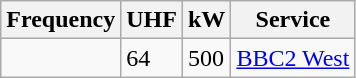<table class="wikitable sortable">
<tr>
<th>Frequency</th>
<th>UHF</th>
<th>kW</th>
<th>Service</th>
</tr>
<tr>
<td></td>
<td>64</td>
<td>500</td>
<td><a href='#'>BBC2 West</a></td>
</tr>
</table>
